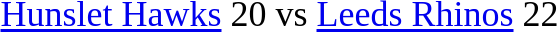<table style="font-size:150%;">
<tr>
<td> <a href='#'>Hunslet Hawks</a> 20 vs  <a href='#'>Leeds Rhinos</a> 22</td>
</tr>
</table>
